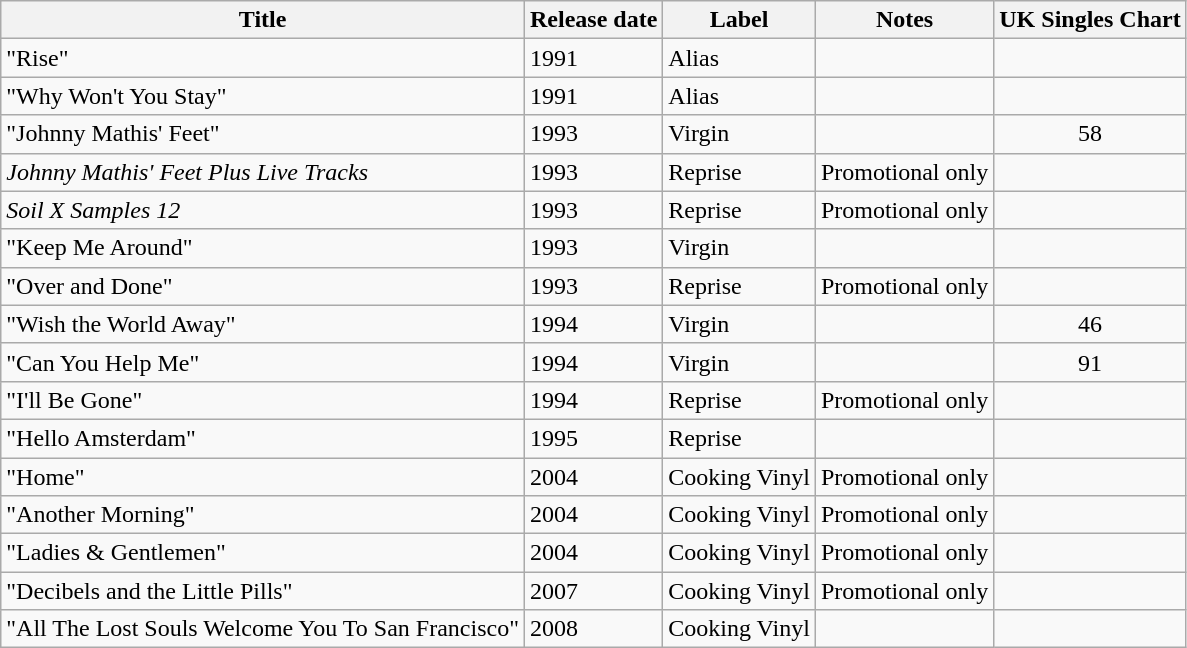<table class="wikitable">
<tr>
<th>Title</th>
<th>Release date</th>
<th>Label</th>
<th>Notes</th>
<th>UK Singles Chart</th>
</tr>
<tr>
<td>"Rise"</td>
<td>1991</td>
<td>Alias</td>
<td></td>
<td></td>
</tr>
<tr>
<td>"Why Won't You Stay"</td>
<td>1991</td>
<td>Alias</td>
<td></td>
<td></td>
</tr>
<tr>
<td>"Johnny Mathis' Feet"</td>
<td>1993</td>
<td>Virgin</td>
<td></td>
<td align="center">58</td>
</tr>
<tr>
<td><em>Johnny Mathis' Feet Plus Live Tracks</em></td>
<td>1993</td>
<td>Reprise</td>
<td>Promotional only</td>
<td></td>
</tr>
<tr>
<td><em>Soil X Samples 12</em></td>
<td>1993</td>
<td>Reprise</td>
<td>Promotional only</td>
<td></td>
</tr>
<tr>
<td>"Keep Me Around"</td>
<td>1993</td>
<td>Virgin</td>
<td></td>
<td></td>
</tr>
<tr>
<td>"Over and Done"</td>
<td>1993</td>
<td>Reprise</td>
<td>Promotional only</td>
<td></td>
</tr>
<tr>
<td>"Wish the World Away"</td>
<td>1994</td>
<td>Virgin</td>
<td></td>
<td align="center">46</td>
</tr>
<tr>
<td>"Can You Help Me"</td>
<td>1994</td>
<td>Virgin</td>
<td></td>
<td align="center">91</td>
</tr>
<tr>
<td>"I'll Be Gone"</td>
<td>1994</td>
<td>Reprise</td>
<td>Promotional only</td>
<td></td>
</tr>
<tr>
<td>"Hello Amsterdam"</td>
<td>1995</td>
<td>Reprise</td>
<td></td>
<td></td>
</tr>
<tr>
<td>"Home"</td>
<td>2004</td>
<td>Cooking Vinyl</td>
<td>Promotional only</td>
<td></td>
</tr>
<tr>
<td>"Another Morning"</td>
<td>2004</td>
<td>Cooking Vinyl</td>
<td>Promotional only</td>
<td></td>
</tr>
<tr>
<td>"Ladies & Gentlemen"</td>
<td>2004</td>
<td>Cooking Vinyl</td>
<td>Promotional only</td>
<td></td>
</tr>
<tr>
<td>"Decibels and the Little Pills"</td>
<td>2007</td>
<td>Cooking Vinyl</td>
<td>Promotional only</td>
<td></td>
</tr>
<tr>
<td>"All The Lost Souls Welcome You To San Francisco"</td>
<td>2008</td>
<td>Cooking Vinyl</td>
<td></td>
<td></td>
</tr>
</table>
